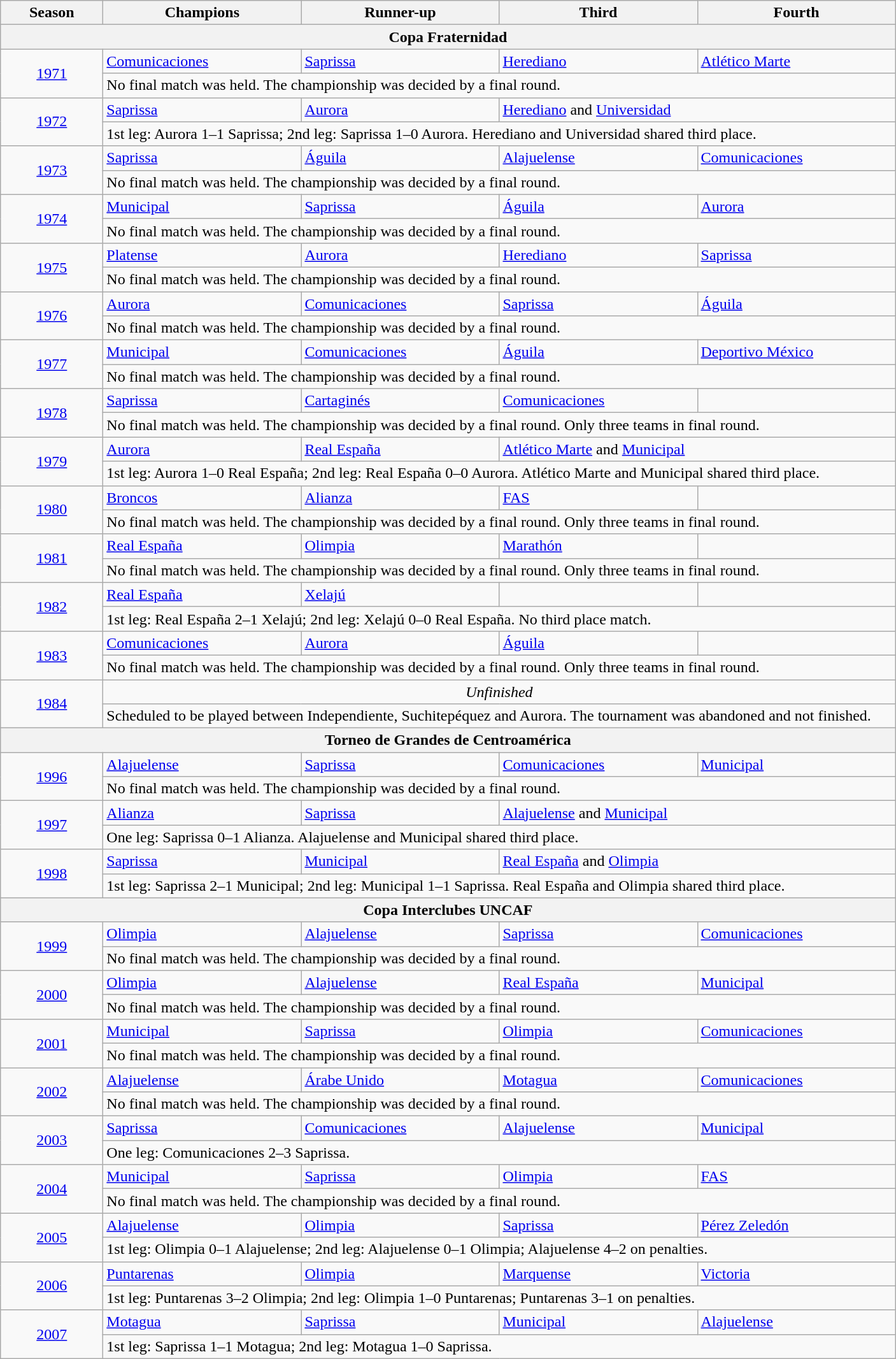<table class="wikitable" border="1">
<tr>
<th width="100">Season</th>
<th width="200">Champions</th>
<th width="200">Runner-up</th>
<th width="200">Third</th>
<th width="200">Fourth</th>
</tr>
<tr>
<th colspan="5">Copa Fraternidad</th>
</tr>
<tr>
<td align="center" rowspan="2"><a href='#'>1971</a></td>
<td> <a href='#'>Comunicaciones</a></td>
<td> <a href='#'>Saprissa</a></td>
<td> <a href='#'>Herediano</a></td>
<td> <a href='#'>Atlético Marte</a></td>
</tr>
<tr>
<td colspan="4">No final match was held. The championship was decided by a final round.</td>
</tr>
<tr>
<td align="center" rowspan="2"><a href='#'>1972</a></td>
<td> <a href='#'>Saprissa</a></td>
<td> <a href='#'>Aurora</a></td>
<td colspan="2"> <a href='#'>Herediano</a> and  <a href='#'>Universidad</a></td>
</tr>
<tr>
<td colspan="4">1st leg: Aurora 1–1 Saprissa; 2nd leg: Saprissa 1–0 Aurora. Herediano and Universidad shared third place.</td>
</tr>
<tr>
<td align="center" rowspan="2"><a href='#'>1973</a></td>
<td> <a href='#'>Saprissa</a></td>
<td> <a href='#'>Águila</a></td>
<td> <a href='#'>Alajuelense</a></td>
<td> <a href='#'>Comunicaciones</a></td>
</tr>
<tr>
<td colspan="4">No final match was held. The championship was decided by a final round.</td>
</tr>
<tr>
<td align="center" rowspan="2"><a href='#'>1974</a></td>
<td> <a href='#'>Municipal</a></td>
<td> <a href='#'>Saprissa</a></td>
<td> <a href='#'>Águila</a></td>
<td> <a href='#'>Aurora</a></td>
</tr>
<tr>
<td colspan="4">No final match was held. The championship was decided by a final round.</td>
</tr>
<tr>
<td align="center" rowspan="2"><a href='#'>1975</a></td>
<td> <a href='#'>Platense</a></td>
<td> <a href='#'>Aurora</a></td>
<td> <a href='#'>Herediano</a></td>
<td> <a href='#'>Saprissa</a></td>
</tr>
<tr>
<td colspan="4">No final match was held. The championship was decided by a final round.</td>
</tr>
<tr>
<td align="center" rowspan="2"><a href='#'>1976</a></td>
<td> <a href='#'>Aurora</a></td>
<td> <a href='#'>Comunicaciones</a></td>
<td> <a href='#'>Saprissa</a></td>
<td> <a href='#'>Águila</a></td>
</tr>
<tr>
<td colspan="4">No final match was held. The championship was decided by a final round.</td>
</tr>
<tr>
<td align="center" rowspan="2"><a href='#'>1977</a></td>
<td> <a href='#'>Municipal</a></td>
<td> <a href='#'>Comunicaciones</a></td>
<td> <a href='#'>Águila</a></td>
<td> <a href='#'>Deportivo México</a></td>
</tr>
<tr>
<td colspan="4">No final match was held. The championship was decided by a final round.</td>
</tr>
<tr>
<td align="center" rowspan="2"><a href='#'>1978</a></td>
<td> <a href='#'>Saprissa</a></td>
<td> <a href='#'>Cartaginés</a></td>
<td> <a href='#'>Comunicaciones</a></td>
<td></td>
</tr>
<tr>
<td colspan="4">No final match was held. The championship was decided by a final round. Only three teams in final round.</td>
</tr>
<tr>
<td align="center" rowspan="2"><a href='#'>1979</a></td>
<td> <a href='#'>Aurora</a></td>
<td> <a href='#'>Real España</a></td>
<td colspan="2"> <a href='#'>Atlético Marte</a> and  <a href='#'>Municipal</a></td>
</tr>
<tr>
<td colspan="4">1st leg: Aurora 1–0 Real España; 2nd leg: Real España 0–0 Aurora. Atlético Marte and Municipal shared third place.</td>
</tr>
<tr>
<td align="center" rowspan="2"><a href='#'>1980</a></td>
<td> <a href='#'>Broncos</a></td>
<td> <a href='#'>Alianza</a></td>
<td> <a href='#'>FAS</a></td>
<td></td>
</tr>
<tr>
<td colspan="4">No final match was held. The championship was decided by a final round. Only three teams in final round.</td>
</tr>
<tr>
<td align="center" rowspan="2"><a href='#'>1981</a></td>
<td> <a href='#'>Real España</a></td>
<td> <a href='#'>Olimpia</a></td>
<td> <a href='#'>Marathón</a></td>
</tr>
<tr>
<td colspan="4">No final match was held. The championship was decided by a final round. Only three teams in final round.</td>
</tr>
<tr>
<td align="center" rowspan="2"><a href='#'>1982</a></td>
<td> <a href='#'>Real España</a></td>
<td> <a href='#'>Xelajú</a></td>
<td></td>
<td></td>
</tr>
<tr>
<td colspan="4">1st leg: Real España 2–1 Xelajú; 2nd leg: Xelajú 0–0 Real España. No third place match.</td>
</tr>
<tr>
<td align="center" rowspan="2"><a href='#'>1983</a></td>
<td> <a href='#'>Comunicaciones</a></td>
<td> <a href='#'>Aurora</a></td>
<td> <a href='#'>Águila</a></td>
<td></td>
</tr>
<tr>
<td colspan="4">No final match was held. The championship was decided by a final round. Only three teams in final round.</td>
</tr>
<tr>
<td align="center" rowspan="2"><a href='#'>1984</a></td>
<td colspan=4 align=center><em>Unfinished</em></td>
</tr>
<tr>
<td colspan="4">Scheduled to be played between Independiente, Suchitepéquez and Aurora.  The tournament was abandoned and not finished.</td>
</tr>
<tr>
<th colspan="5">Torneo de Grandes de Centroamérica</th>
</tr>
<tr>
<td align="center" rowspan="2"><a href='#'>1996</a></td>
<td> <a href='#'>Alajuelense</a></td>
<td> <a href='#'>Saprissa</a></td>
<td> <a href='#'>Comunicaciones</a></td>
<td> <a href='#'>Municipal</a></td>
</tr>
<tr>
<td colspan="4">No final match was held. The championship was decided by a final round.</td>
</tr>
<tr>
<td align="center" rowspan="2"><a href='#'>1997</a></td>
<td> <a href='#'>Alianza</a></td>
<td> <a href='#'>Saprissa</a></td>
<td colspan="2"> <a href='#'>Alajuelense</a> and  <a href='#'>Municipal</a></td>
</tr>
<tr>
<td colspan="4">One leg: Saprissa 0–1 Alianza. Alajuelense and Municipal shared third place.</td>
</tr>
<tr>
<td align="center" rowspan="2"><a href='#'>1998</a></td>
<td> <a href='#'>Saprissa</a></td>
<td> <a href='#'>Municipal</a></td>
<td colspan="2"> <a href='#'>Real España</a> and  <a href='#'>Olimpia</a></td>
</tr>
<tr>
<td colspan="4">1st leg: Saprissa 2–1 Municipal; 2nd leg: Municipal 1–1 Saprissa. Real España and Olimpia shared third place.</td>
</tr>
<tr>
<th colspan="5">Copa Interclubes UNCAF</th>
</tr>
<tr>
<td align="center" rowspan="2"><a href='#'>1999</a></td>
<td> <a href='#'>Olimpia</a></td>
<td> <a href='#'>Alajuelense</a></td>
<td> <a href='#'>Saprissa</a></td>
<td> <a href='#'>Comunicaciones</a></td>
</tr>
<tr>
<td colspan="4">No final match was held. The championship was decided by a final round.</td>
</tr>
<tr>
<td align="center" rowspan="2"><a href='#'>2000</a></td>
<td> <a href='#'>Olimpia</a></td>
<td> <a href='#'>Alajuelense</a></td>
<td> <a href='#'>Real España</a></td>
<td> <a href='#'>Municipal</a></td>
</tr>
<tr>
<td colspan="4">No final match was held. The championship was decided by a final round.</td>
</tr>
<tr>
<td align="center" rowspan="2"><a href='#'>2001</a></td>
<td> <a href='#'>Municipal</a></td>
<td> <a href='#'>Saprissa</a></td>
<td> <a href='#'>Olimpia</a></td>
<td> <a href='#'>Comunicaciones</a></td>
</tr>
<tr>
<td colspan="4">No final match was held. The championship was decided by a final round.</td>
</tr>
<tr>
<td align="center" rowspan="2"><a href='#'>2002</a></td>
<td> <a href='#'>Alajuelense</a></td>
<td> <a href='#'>Árabe Unido</a></td>
<td> <a href='#'>Motagua</a></td>
<td> <a href='#'>Comunicaciones</a></td>
</tr>
<tr>
<td colspan="4">No final match was held. The championship was decided by a final round.</td>
</tr>
<tr>
<td align="center" rowspan="2"><a href='#'>2003</a></td>
<td> <a href='#'>Saprissa</a></td>
<td> <a href='#'>Comunicaciones</a></td>
<td> <a href='#'>Alajuelense</a></td>
<td> <a href='#'>Municipal</a></td>
</tr>
<tr>
<td colspan="4">One leg: Comunicaciones 2–3 Saprissa.</td>
</tr>
<tr>
<td align="center" rowspan="2"><a href='#'>2004</a></td>
<td> <a href='#'>Municipal</a></td>
<td> <a href='#'>Saprissa</a></td>
<td> <a href='#'>Olimpia</a></td>
<td> <a href='#'>FAS</a></td>
</tr>
<tr>
<td colspan="4">No final match was held. The championship was decided by a final round.</td>
</tr>
<tr>
<td align="center" rowspan="2"><a href='#'>2005</a></td>
<td> <a href='#'>Alajuelense</a></td>
<td> <a href='#'>Olimpia</a></td>
<td> <a href='#'>Saprissa</a></td>
<td> <a href='#'>Pérez Zeledón</a></td>
</tr>
<tr>
<td colspan="4">1st leg: Olimpia 0–1 Alajuelense; 2nd leg: Alajuelense 0–1 Olimpia; Alajuelense 4–2 on penalties.</td>
</tr>
<tr>
<td align="center" rowspan="2"><a href='#'>2006</a></td>
<td> <a href='#'>Puntarenas</a></td>
<td> <a href='#'>Olimpia</a></td>
<td> <a href='#'>Marquense</a></td>
<td> <a href='#'>Victoria</a></td>
</tr>
<tr>
<td colspan="4">1st leg: Puntarenas 3–2 Olimpia; 2nd leg: Olimpia 1–0 Puntarenas; Puntarenas 3–1 on penalties.</td>
</tr>
<tr>
<td align="center" rowspan="2"><a href='#'>2007</a></td>
<td> <a href='#'>Motagua</a></td>
<td> <a href='#'>Saprissa</a></td>
<td> <a href='#'>Municipal</a></td>
<td> <a href='#'>Alajuelense</a></td>
</tr>
<tr>
<td colspan="4">1st leg: Saprissa 1–1 Motagua; 2nd leg: Motagua 1–0 Saprissa.</td>
</tr>
</table>
